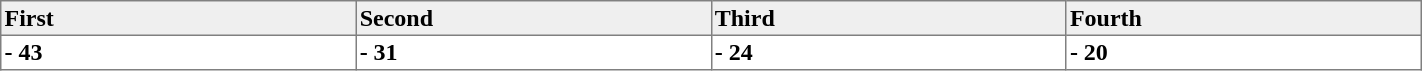<table border=1 cellpadding=2 cellspacing=0 width=75% style="border-collapse:collapse">
<tr align=left style="background:#efefef;">
<th width=20%>First</th>
<th width=20%>Second</th>
<th width=20%>Third</th>
<th width=20%>Fourth</th>
</tr>
<tr align=left>
<td valign=top><strong> - 43</strong></td>
<td valign=top><strong> - 31</strong></td>
<td valign=top><strong> - 24</strong></td>
<td valign=top><strong> - 20</strong></td>
</tr>
</table>
